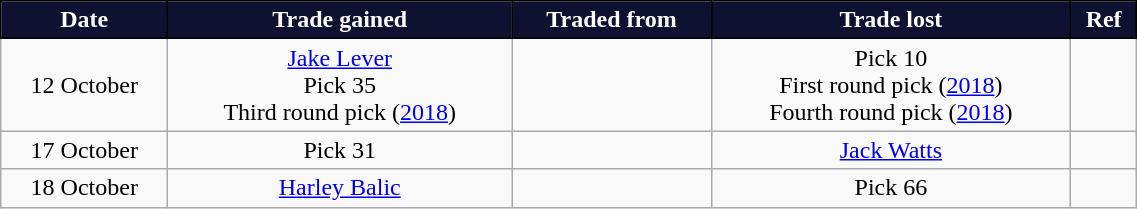<table class="wikitable" style="text-align:center; font-size:100%; width:60%;">
<tr style="color:#FFFFFF;">
<th style="background:#0F1131; border: solid black 1px;">Date</th>
<th style="background:#0F1131; border: solid black 1px;">Trade gained</th>
<th style="background:#0F1131; border: solid black 1px;">Traded from</th>
<th style="background:#0F1131; border: solid black 1px;">Trade lost</th>
<th style="background:#0F1131; border: solid black 1px;">Ref</th>
</tr>
<tr>
<td>12 October</td>
<td><a href='#'>Jake Lever</a><br>Pick 35<br>Third round pick (<a href='#'>2018</a>)</td>
<td></td>
<td>Pick 10<br>First round pick (<a href='#'>2018</a>)<br>Fourth round pick (<a href='#'>2018</a>)</td>
<td></td>
</tr>
<tr>
<td>17 October</td>
<td>Pick 31</td>
<td></td>
<td><a href='#'>Jack Watts</a></td>
<td></td>
</tr>
<tr>
<td>18 October</td>
<td><a href='#'>Harley Balic</a></td>
<td></td>
<td>Pick 66</td>
<td></td>
</tr>
</table>
